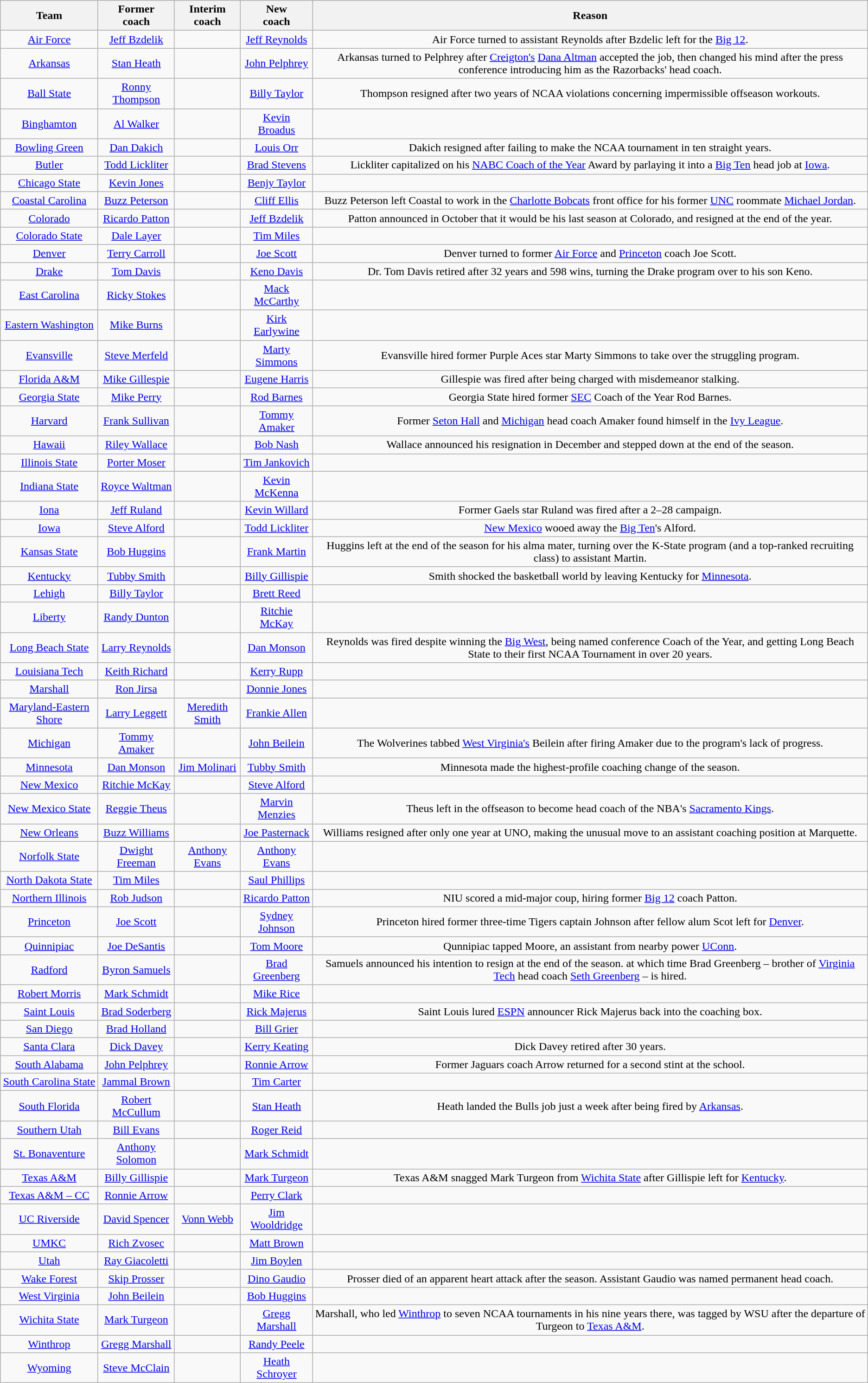<table class="wikitable" style="text-align:center;">
<tr>
<th>Team</th>
<th>Former<br>coach</th>
<th>Interim<br>coach</th>
<th>New<br>coach</th>
<th>Reason</th>
</tr>
<tr>
<td><a href='#'>Air Force</a></td>
<td><a href='#'>Jeff Bzdelik</a></td>
<td></td>
<td><a href='#'>Jeff Reynolds</a></td>
<td>Air Force turned to assistant Reynolds after Bzdelic left for the <a href='#'>Big 12</a>.</td>
</tr>
<tr>
<td><a href='#'>Arkansas</a></td>
<td><a href='#'>Stan Heath</a></td>
<td></td>
<td><a href='#'>John Pelphrey</a></td>
<td>Arkansas turned to Pelphrey after <a href='#'>Creigton's</a> <a href='#'>Dana Altman</a> accepted the job, then changed his mind after the press conference introducing him as the Razorbacks' head coach.</td>
</tr>
<tr>
<td><a href='#'>Ball State</a></td>
<td><a href='#'>Ronny Thompson</a></td>
<td></td>
<td><a href='#'>Billy Taylor</a></td>
<td>Thompson resigned after two years of NCAA violations concerning impermissible offseason workouts.</td>
</tr>
<tr>
<td><a href='#'>Binghamton</a></td>
<td><a href='#'>Al Walker</a></td>
<td></td>
<td><a href='#'>Kevin Broadus</a></td>
<td></td>
</tr>
<tr>
<td><a href='#'>Bowling Green</a></td>
<td><a href='#'>Dan Dakich</a></td>
<td></td>
<td><a href='#'>Louis Orr</a></td>
<td>Dakich resigned after failing to make the NCAA tournament in ten straight years.</td>
</tr>
<tr>
<td><a href='#'>Butler</a></td>
<td><a href='#'>Todd Lickliter</a></td>
<td></td>
<td><a href='#'>Brad Stevens</a></td>
<td>Lickliter capitalized on his <a href='#'>NABC Coach of the Year</a> Award by parlaying it into a <a href='#'>Big Ten</a> head job at <a href='#'>Iowa</a>.</td>
</tr>
<tr>
<td><a href='#'>Chicago State</a></td>
<td><a href='#'>Kevin Jones</a></td>
<td></td>
<td><a href='#'>Benjy Taylor</a></td>
<td></td>
</tr>
<tr>
<td><a href='#'>Coastal Carolina</a></td>
<td><a href='#'>Buzz Peterson</a></td>
<td></td>
<td><a href='#'>Cliff Ellis</a></td>
<td>Buzz Peterson left Coastal to work in the <a href='#'>Charlotte Bobcats</a> front office for his former <a href='#'>UNC</a> roommate <a href='#'>Michael Jordan</a>.</td>
</tr>
<tr>
<td><a href='#'>Colorado</a></td>
<td><a href='#'>Ricardo Patton</a></td>
<td></td>
<td><a href='#'>Jeff Bzdelik</a></td>
<td>Patton announced in October that it would be his last season at Colorado, and resigned at the end of the year.</td>
</tr>
<tr>
<td><a href='#'>Colorado State</a></td>
<td><a href='#'>Dale Layer</a></td>
<td></td>
<td><a href='#'>Tim Miles</a></td>
<td></td>
</tr>
<tr>
<td><a href='#'>Denver</a></td>
<td><a href='#'>Terry Carroll</a></td>
<td></td>
<td><a href='#'>Joe Scott</a></td>
<td>Denver turned to former <a href='#'>Air Force</a> and <a href='#'>Princeton</a> coach Joe Scott.</td>
</tr>
<tr>
<td><a href='#'>Drake</a></td>
<td><a href='#'>Tom Davis</a></td>
<td></td>
<td><a href='#'>Keno Davis</a></td>
<td>Dr. Tom Davis retired after 32 years and 598 wins, turning the Drake program over to his son Keno.</td>
</tr>
<tr>
<td><a href='#'>East Carolina</a></td>
<td><a href='#'>Ricky Stokes</a></td>
<td></td>
<td><a href='#'>Mack McCarthy</a></td>
<td></td>
</tr>
<tr>
<td><a href='#'>Eastern Washington</a></td>
<td><a href='#'>Mike Burns</a></td>
<td></td>
<td><a href='#'>Kirk Earlywine</a></td>
<td></td>
</tr>
<tr>
<td><a href='#'>Evansville</a></td>
<td><a href='#'>Steve Merfeld</a></td>
<td></td>
<td><a href='#'>Marty Simmons</a></td>
<td>Evansville hired former Purple Aces star Marty Simmons to take over the struggling program.</td>
</tr>
<tr>
<td><a href='#'>Florida A&M</a></td>
<td><a href='#'>Mike Gillespie</a></td>
<td></td>
<td><a href='#'>Eugene Harris</a></td>
<td>Gillespie was fired after being charged with misdemeanor stalking.</td>
</tr>
<tr>
<td><a href='#'>Georgia State</a></td>
<td><a href='#'>Mike Perry</a></td>
<td></td>
<td><a href='#'>Rod Barnes</a></td>
<td>Georgia State hired former <a href='#'>SEC</a> Coach of the Year Rod Barnes.</td>
</tr>
<tr>
<td><a href='#'>Harvard</a></td>
<td><a href='#'>Frank Sullivan</a></td>
<td></td>
<td><a href='#'>Tommy Amaker</a></td>
<td>Former <a href='#'>Seton Hall</a> and <a href='#'>Michigan</a> head coach Amaker found himself in the <a href='#'>Ivy League</a>.</td>
</tr>
<tr>
<td><a href='#'>Hawaii</a></td>
<td><a href='#'>Riley Wallace</a></td>
<td></td>
<td><a href='#'>Bob Nash</a></td>
<td>Wallace announced his resignation in December and stepped down at the end of the season.</td>
</tr>
<tr>
<td><a href='#'>Illinois State</a></td>
<td><a href='#'>Porter Moser</a></td>
<td></td>
<td><a href='#'>Tim Jankovich</a></td>
<td></td>
</tr>
<tr>
<td><a href='#'>Indiana State</a></td>
<td><a href='#'>Royce Waltman</a></td>
<td></td>
<td><a href='#'>Kevin McKenna</a></td>
<td></td>
</tr>
<tr>
<td><a href='#'>Iona</a></td>
<td><a href='#'>Jeff Ruland</a></td>
<td></td>
<td><a href='#'>Kevin Willard</a></td>
<td>Former Gaels star Ruland was fired after a 2–28 campaign.</td>
</tr>
<tr>
<td><a href='#'>Iowa</a></td>
<td><a href='#'>Steve Alford</a></td>
<td></td>
<td><a href='#'>Todd Lickliter</a></td>
<td><a href='#'>New Mexico</a> wooed away the <a href='#'>Big Ten</a>'s Alford.</td>
</tr>
<tr>
<td><a href='#'>Kansas State</a></td>
<td><a href='#'>Bob Huggins</a></td>
<td></td>
<td><a href='#'>Frank Martin</a></td>
<td>Huggins left at the end of the season for his alma mater, turning over the K-State program (and a top-ranked recruiting class) to assistant Martin.</td>
</tr>
<tr>
<td><a href='#'>Kentucky</a></td>
<td><a href='#'>Tubby Smith</a></td>
<td></td>
<td><a href='#'>Billy Gillispie</a></td>
<td>Smith shocked the basketball world by leaving Kentucky for <a href='#'>Minnesota</a>.</td>
</tr>
<tr>
<td><a href='#'>Lehigh</a></td>
<td><a href='#'>Billy Taylor</a></td>
<td></td>
<td><a href='#'>Brett Reed</a></td>
<td></td>
</tr>
<tr>
<td><a href='#'>Liberty</a></td>
<td><a href='#'>Randy Dunton</a></td>
<td></td>
<td><a href='#'>Ritchie McKay</a></td>
<td></td>
</tr>
<tr>
<td><a href='#'>Long Beach State</a></td>
<td><a href='#'>Larry Reynolds</a></td>
<td></td>
<td><a href='#'>Dan Monson</a></td>
<td>Reynolds was fired despite winning the <a href='#'>Big West</a>, being named conference Coach of the Year, and getting Long Beach State to their first NCAA Tournament in over 20 years.</td>
</tr>
<tr>
<td><a href='#'>Louisiana Tech</a></td>
<td><a href='#'>Keith Richard</a></td>
<td></td>
<td><a href='#'>Kerry Rupp</a></td>
<td></td>
</tr>
<tr>
<td><a href='#'>Marshall</a></td>
<td><a href='#'>Ron Jirsa</a></td>
<td></td>
<td><a href='#'>Donnie Jones</a></td>
<td></td>
</tr>
<tr>
<td><a href='#'>Maryland-Eastern Shore</a></td>
<td><a href='#'>Larry Leggett</a></td>
<td><a href='#'>Meredith Smith</a></td>
<td><a href='#'>Frankie Allen</a></td>
<td></td>
</tr>
<tr>
<td><a href='#'>Michigan</a></td>
<td><a href='#'>Tommy Amaker</a></td>
<td></td>
<td><a href='#'>John Beilein</a></td>
<td>The Wolverines tabbed <a href='#'>West Virginia's</a> Beilein after firing Amaker due to the program's lack of progress.</td>
</tr>
<tr>
<td><a href='#'>Minnesota</a></td>
<td><a href='#'>Dan Monson</a></td>
<td><a href='#'>Jim Molinari</a></td>
<td><a href='#'>Tubby Smith</a></td>
<td>Minnesota made the highest-profile coaching change of the season.</td>
</tr>
<tr>
<td><a href='#'>New Mexico</a></td>
<td><a href='#'>Ritchie McKay</a></td>
<td></td>
<td><a href='#'>Steve Alford</a></td>
<td></td>
</tr>
<tr>
<td><a href='#'>New Mexico State</a></td>
<td><a href='#'>Reggie Theus</a></td>
<td></td>
<td><a href='#'>Marvin Menzies</a></td>
<td>Theus left in the offseason to become head coach of the NBA's <a href='#'>Sacramento Kings</a>.</td>
</tr>
<tr>
<td><a href='#'>New Orleans</a></td>
<td><a href='#'>Buzz Williams</a></td>
<td></td>
<td><a href='#'>Joe Pasternack</a></td>
<td>Williams resigned after only one year at UNO, making the unusual move to an assistant coaching position at Marquette.</td>
</tr>
<tr>
<td><a href='#'>Norfolk State</a></td>
<td><a href='#'>Dwight Freeman</a></td>
<td><a href='#'>Anthony Evans</a></td>
<td><a href='#'>Anthony Evans</a></td>
<td></td>
</tr>
<tr>
<td><a href='#'>North Dakota State</a></td>
<td><a href='#'>Tim Miles</a></td>
<td></td>
<td><a href='#'>Saul Phillips</a></td>
<td></td>
</tr>
<tr>
<td><a href='#'>Northern Illinois</a></td>
<td><a href='#'>Rob Judson</a></td>
<td></td>
<td><a href='#'>Ricardo Patton</a></td>
<td>NIU scored a mid-major coup, hiring former <a href='#'>Big 12</a> coach Patton.</td>
</tr>
<tr>
<td><a href='#'>Princeton</a></td>
<td><a href='#'>Joe Scott</a></td>
<td></td>
<td><a href='#'>Sydney Johnson</a></td>
<td>Princeton hired former three-time Tigers captain Johnson after fellow alum Scot left for <a href='#'>Denver</a>.</td>
</tr>
<tr>
<td><a href='#'>Quinnipiac</a></td>
<td><a href='#'>Joe DeSantis</a></td>
<td></td>
<td><a href='#'>Tom Moore</a></td>
<td>Qunnipiac tapped Moore, an assistant from nearby power <a href='#'>UConn</a>.</td>
</tr>
<tr>
<td><a href='#'>Radford</a></td>
<td><a href='#'>Byron Samuels</a></td>
<td></td>
<td><a href='#'>Brad Greenberg</a></td>
<td>Samuels announced his intention to resign at the end of the season. at which time Brad Greenberg – brother of <a href='#'>Virginia Tech</a> head coach <a href='#'>Seth Greenberg</a> – is hired.</td>
</tr>
<tr>
<td><a href='#'>Robert Morris</a></td>
<td><a href='#'>Mark Schmidt</a></td>
<td></td>
<td><a href='#'>Mike Rice</a></td>
<td></td>
</tr>
<tr>
<td><a href='#'>Saint Louis</a></td>
<td><a href='#'>Brad Soderberg</a></td>
<td></td>
<td><a href='#'>Rick Majerus</a></td>
<td>Saint Louis lured <a href='#'>ESPN</a> announcer Rick Majerus back into the coaching box.</td>
</tr>
<tr>
<td><a href='#'>San Diego</a></td>
<td><a href='#'>Brad Holland</a></td>
<td></td>
<td><a href='#'>Bill Grier</a></td>
<td></td>
</tr>
<tr>
<td><a href='#'>Santa Clara</a></td>
<td><a href='#'>Dick Davey</a></td>
<td></td>
<td><a href='#'>Kerry Keating</a></td>
<td>Dick Davey retired after 30 years.</td>
</tr>
<tr>
<td><a href='#'>South Alabama</a></td>
<td><a href='#'>John Pelphrey</a></td>
<td></td>
<td><a href='#'>Ronnie Arrow</a></td>
<td>Former Jaguars coach Arrow returned for a second stint at the school.</td>
</tr>
<tr>
<td><a href='#'>South Carolina State</a></td>
<td><a href='#'>Jammal Brown</a></td>
<td></td>
<td><a href='#'>Tim Carter</a></td>
<td></td>
</tr>
<tr>
<td><a href='#'>South Florida</a></td>
<td><a href='#'>Robert McCullum</a></td>
<td></td>
<td><a href='#'>Stan Heath</a></td>
<td>Heath landed the Bulls job just a week after being fired by <a href='#'>Arkansas</a>.</td>
</tr>
<tr>
<td><a href='#'>Southern Utah</a></td>
<td><a href='#'>Bill Evans</a></td>
<td></td>
<td><a href='#'>Roger Reid</a></td>
<td></td>
</tr>
<tr>
<td><a href='#'>St. Bonaventure</a></td>
<td><a href='#'>Anthony Solomon</a></td>
<td></td>
<td><a href='#'>Mark Schmidt</a></td>
<td></td>
</tr>
<tr>
<td><a href='#'>Texas A&M</a></td>
<td><a href='#'>Billy Gillispie</a></td>
<td></td>
<td><a href='#'>Mark Turgeon</a></td>
<td>Texas A&M snagged Mark Turgeon from <a href='#'>Wichita State</a> after Gillispie left for <a href='#'>Kentucky</a>.</td>
</tr>
<tr>
<td><a href='#'>Texas A&M – CC</a></td>
<td><a href='#'>Ronnie Arrow</a></td>
<td></td>
<td><a href='#'>Perry Clark</a></td>
<td></td>
</tr>
<tr>
<td><a href='#'>UC Riverside</a></td>
<td><a href='#'>David Spencer</a></td>
<td><a href='#'>Vonn Webb</a></td>
<td><a href='#'>Jim Wooldridge</a></td>
<td></td>
</tr>
<tr>
<td><a href='#'>UMKC</a></td>
<td><a href='#'>Rich Zvosec</a></td>
<td></td>
<td><a href='#'>Matt Brown</a></td>
<td></td>
</tr>
<tr>
<td><a href='#'>Utah</a></td>
<td><a href='#'>Ray Giacoletti</a></td>
<td></td>
<td><a href='#'>Jim Boylen</a></td>
<td></td>
</tr>
<tr>
<td><a href='#'>Wake Forest</a></td>
<td><a href='#'>Skip Prosser</a></td>
<td></td>
<td><a href='#'>Dino Gaudio</a></td>
<td>Prosser died of an apparent heart attack after the season. Assistant Gaudio was named permanent head coach.</td>
</tr>
<tr>
<td><a href='#'>West Virginia</a></td>
<td><a href='#'>John Beilein</a></td>
<td></td>
<td><a href='#'>Bob Huggins</a></td>
<td></td>
</tr>
<tr>
<td><a href='#'>Wichita State</a></td>
<td><a href='#'>Mark Turgeon</a></td>
<td></td>
<td><a href='#'>Gregg Marshall</a></td>
<td>Marshall, who led <a href='#'>Winthrop</a> to seven NCAA tournaments in his nine years there, was tagged by WSU after the departure of Turgeon to <a href='#'>Texas A&M</a>.</td>
</tr>
<tr>
<td><a href='#'>Winthrop</a></td>
<td><a href='#'>Gregg Marshall</a></td>
<td></td>
<td><a href='#'>Randy Peele</a></td>
<td></td>
</tr>
<tr>
<td><a href='#'>Wyoming</a></td>
<td><a href='#'>Steve McClain</a></td>
<td></td>
<td><a href='#'>Heath Schroyer</a></td>
<td></td>
</tr>
</table>
